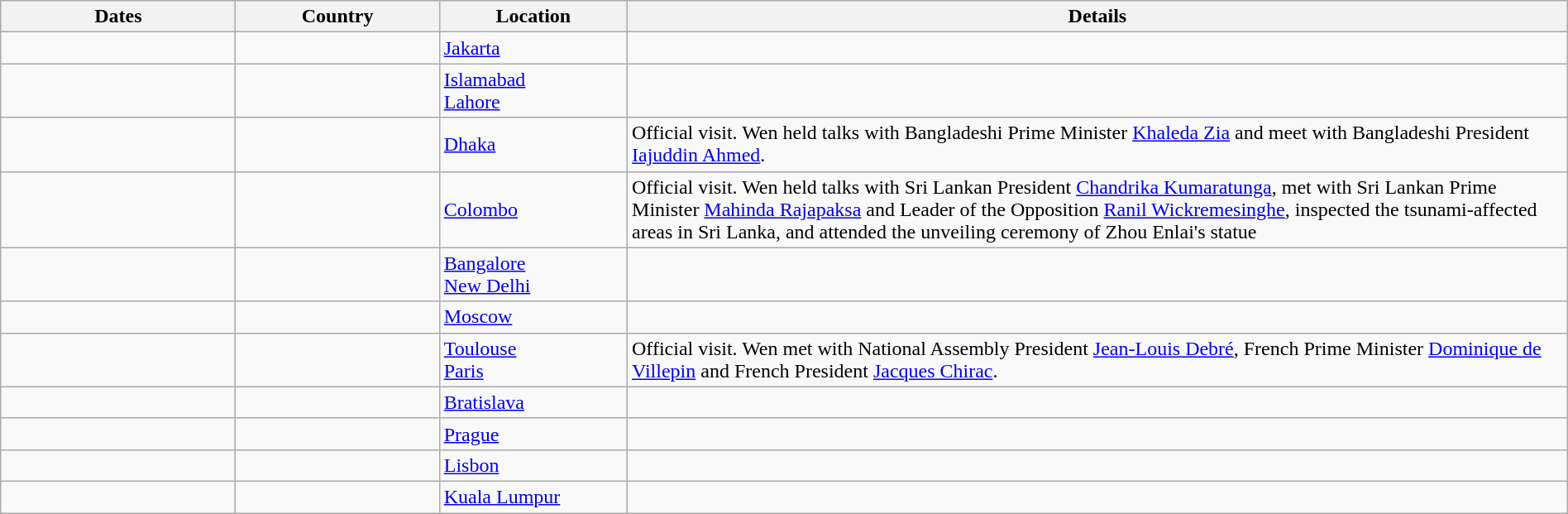<table class="wikitable sortable mw-collapsible" border="1" style="margin: 1em auto 1em auto">
<tr>
<th style="width: 15%;">Dates</th>
<th style="width: 13%;">Country</th>
<th style="width: 12%;">Location</th>
<th style="width: 60%;">Details</th>
</tr>
<tr>
<td></td>
<td></td>
<td><a href='#'>Jakarta</a></td>
<td></td>
</tr>
<tr>
<td></td>
<td></td>
<td><a href='#'>Islamabad</a><br><a href='#'>Lahore</a></td>
<td></td>
</tr>
<tr>
<td></td>
<td></td>
<td><a href='#'>Dhaka</a></td>
<td>Official visit. Wen held talks with Bangladeshi Prime Minister <a href='#'>Khaleda Zia</a> and meet with Bangladeshi President <a href='#'>Iajuddin Ahmed</a>.</td>
</tr>
<tr>
<td></td>
<td></td>
<td><a href='#'>Colombo</a></td>
<td>Official visit. Wen held talks with Sri Lankan President <a href='#'>Chandrika Kumaratunga</a>, met with Sri Lankan Prime Minister <a href='#'>Mahinda Rajapaksa</a> and Leader of the Opposition <a href='#'>Ranil Wickremesinghe</a>, inspected the tsunami-affected areas in Sri Lanka, and attended the unveiling ceremony of Zhou Enlai's statue</td>
</tr>
<tr>
<td></td>
<td></td>
<td><a href='#'>Bangalore</a><br><a href='#'>New Delhi</a></td>
<td></td>
</tr>
<tr>
<td></td>
<td></td>
<td><a href='#'>Moscow</a></td>
<td></td>
</tr>
<tr>
<td></td>
<td></td>
<td><a href='#'>Toulouse</a><br><a href='#'>Paris</a></td>
<td>Official visit. Wen met with National Assembly President <a href='#'>Jean-Louis Debré</a>, French Prime Minister <a href='#'>Dominique de Villepin</a> and French President <a href='#'>Jacques Chirac</a>.</td>
</tr>
<tr>
<td></td>
<td></td>
<td><a href='#'>Bratislava</a></td>
<td></td>
</tr>
<tr>
<td></td>
<td></td>
<td><a href='#'>Prague</a></td>
<td></td>
</tr>
<tr>
<td></td>
<td></td>
<td><a href='#'>Lisbon</a></td>
<td></td>
</tr>
<tr>
<td></td>
<td></td>
<td><a href='#'>Kuala Lumpur</a></td>
<td></td>
</tr>
</table>
